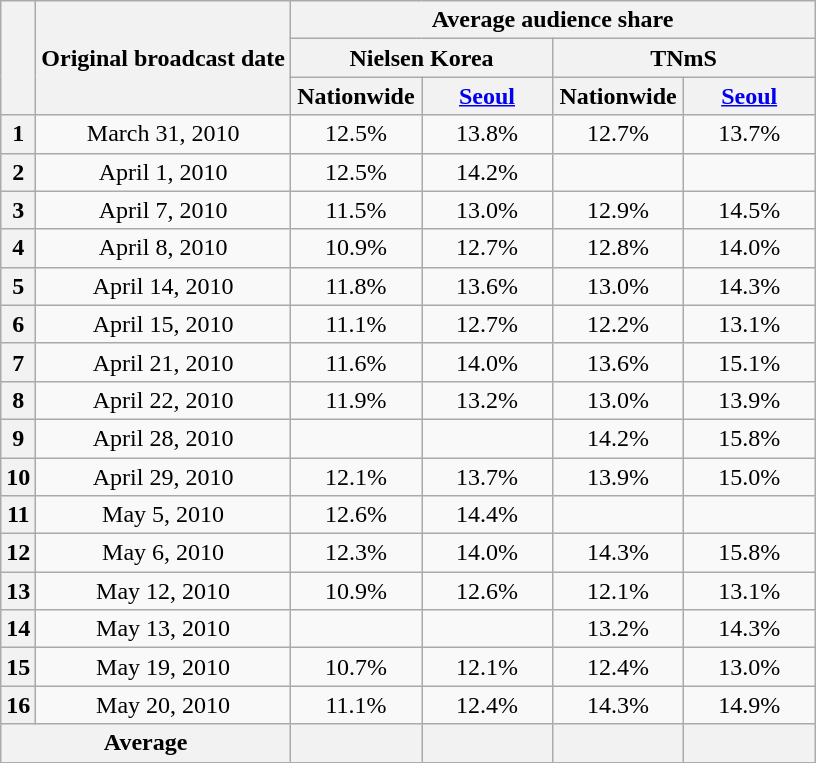<table class=wikitable style="text-align:center">
<tr>
<th rowspan="3"></th>
<th rowspan="3">Original broadcast date</th>
<th colspan="4">Average audience share</th>
</tr>
<tr>
<th colspan="2">Nielsen Korea</th>
<th colspan="2">TNmS</th>
</tr>
<tr>
<th width="80">Nationwide</th>
<th width="80"><a href='#'>Seoul</a></th>
<th width="80">Nationwide</th>
<th width="80"><a href='#'>Seoul</a></th>
</tr>
<tr>
<th>1</th>
<td>March 31, 2010</td>
<td>12.5%</td>
<td>13.8%</td>
<td>12.7%</td>
<td>13.7%</td>
</tr>
<tr>
<th>2</th>
<td>April 1, 2010</td>
<td>12.5%</td>
<td>14.2%</td>
<td><strong></strong></td>
<td><strong></strong></td>
</tr>
<tr>
<th>3</th>
<td>April 7, 2010</td>
<td>11.5%</td>
<td>13.0%</td>
<td>12.9%</td>
<td>14.5%</td>
</tr>
<tr>
<th>4</th>
<td>April 8, 2010</td>
<td>10.9%</td>
<td>12.7%</td>
<td>12.8%</td>
<td>14.0%</td>
</tr>
<tr>
<th>5</th>
<td>April 14, 2010</td>
<td>11.8%</td>
<td>13.6%</td>
<td>13.0%</td>
<td>14.3%</td>
</tr>
<tr>
<th>6</th>
<td>April 15, 2010</td>
<td>11.1%</td>
<td>12.7%</td>
<td>12.2%</td>
<td>13.1%</td>
</tr>
<tr>
<th>7</th>
<td>April 21, 2010</td>
<td>11.6%</td>
<td>14.0%</td>
<td>13.6%</td>
<td>15.1%</td>
</tr>
<tr>
<th>8</th>
<td>April 22, 2010</td>
<td>11.9%</td>
<td>13.2%</td>
<td>13.0%</td>
<td>13.9%</td>
</tr>
<tr>
<th>9</th>
<td>April 28, 2010</td>
<td><strong></strong></td>
<td><strong></strong></td>
<td>14.2%</td>
<td>15.8%</td>
</tr>
<tr>
<th>10</th>
<td>April 29, 2010</td>
<td>12.1%</td>
<td>13.7%</td>
<td>13.9%</td>
<td>15.0%</td>
</tr>
<tr>
<th>11</th>
<td>May 5, 2010</td>
<td>12.6%</td>
<td>14.4%</td>
<td><strong></strong></td>
<td><strong></strong></td>
</tr>
<tr>
<th>12</th>
<td>May 6, 2010</td>
<td>12.3%</td>
<td>14.0%</td>
<td>14.3%</td>
<td>15.8%</td>
</tr>
<tr>
<th>13</th>
<td>May 12, 2010</td>
<td>10.9%</td>
<td>12.6%</td>
<td>12.1%</td>
<td>13.1%</td>
</tr>
<tr>
<th>14</th>
<td>May 13, 2010</td>
<td><strong></strong></td>
<td><strong></strong></td>
<td>13.2%</td>
<td>14.3%</td>
</tr>
<tr>
<th>15</th>
<td>May 19, 2010</td>
<td>10.7%</td>
<td>12.1%</td>
<td>12.4%</td>
<td>13.0%</td>
</tr>
<tr>
<th>16</th>
<td>May 20, 2010</td>
<td>11.1%</td>
<td>12.4%</td>
<td>14.3%</td>
<td>14.9%</td>
</tr>
<tr>
<th colspan="2">Average</th>
<th></th>
<th></th>
<th></th>
<th></th>
</tr>
</table>
